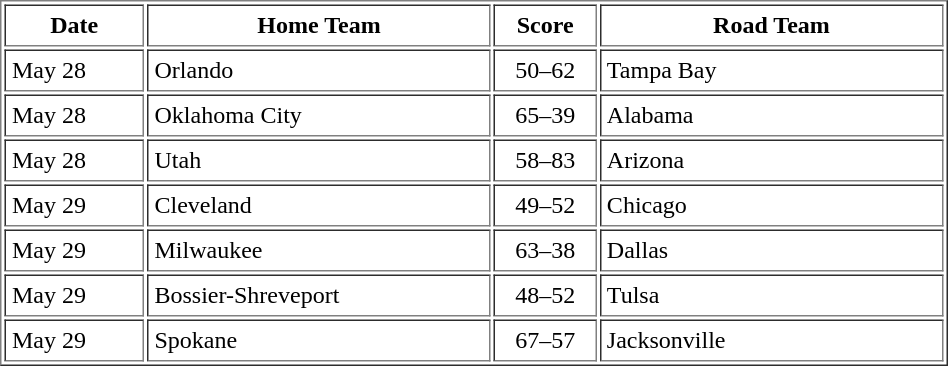<table border="1" cellpadding="4" cellspacing="2" width="50%">
<tr>
<th width="15%">Date</th>
<th width="37%">Home Team</th>
<th width="11%">Score</th>
<th width="37%">Road Team</th>
</tr>
<tr>
<td>May 28</td>
<td>Orlando</td>
<td align="center">50–62</td>
<td>Tampa Bay</td>
</tr>
<tr>
<td>May 28</td>
<td>Oklahoma City</td>
<td align="center">65–39</td>
<td>Alabama</td>
</tr>
<tr>
<td>May 28</td>
<td>Utah</td>
<td align="center">58–83</td>
<td>Arizona</td>
</tr>
<tr>
<td>May 29</td>
<td>Cleveland</td>
<td align="center">49–52</td>
<td>Chicago</td>
</tr>
<tr>
<td>May 29</td>
<td>Milwaukee</td>
<td align="center">63–38</td>
<td>Dallas</td>
</tr>
<tr>
<td>May 29</td>
<td>Bossier-Shreveport</td>
<td align="center">48–52</td>
<td>Tulsa</td>
</tr>
<tr>
<td>May 29</td>
<td>Spokane</td>
<td align="center">67–57</td>
<td>Jacksonville</td>
</tr>
</table>
